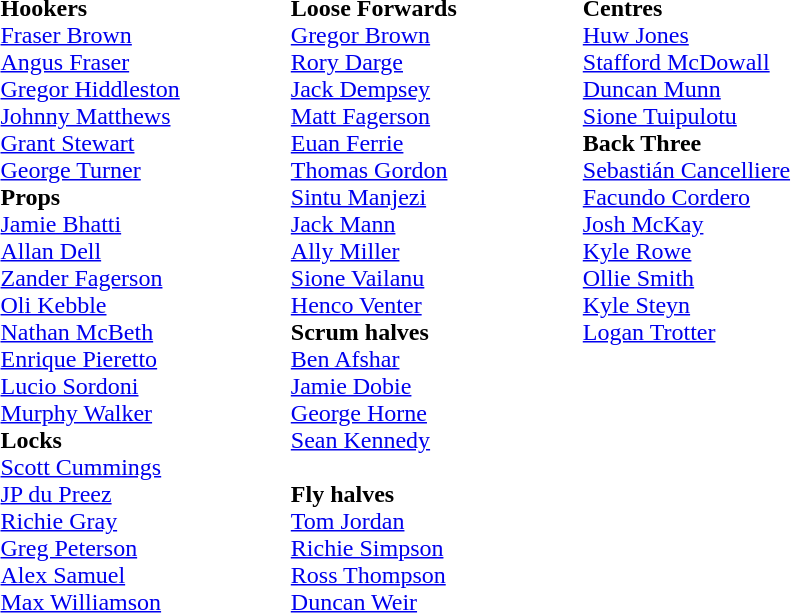<table class="toccolours" style="border-collapse: collapse;">
<tr>
<td valign="top"></td>
<td width="20"> </td>
<td valign="top"><br><strong>Hookers</strong><br> <a href='#'>Fraser Brown</a><br>
 <a href='#'>Angus Fraser</a><br>
 <a href='#'>Gregor Hiddleston</a><br>
 <a href='#'>Johnny Matthews</a><br>
 <a href='#'>Grant Stewart</a><br>
 <a href='#'>George Turner</a><br><strong>Props</strong><br> <a href='#'>Jamie Bhatti</a><br>
 <a href='#'>Allan Dell</a><br>
 <a href='#'>Zander Fagerson</a><br>
 <a href='#'>Oli Kebble</a><br>
 <a href='#'>Nathan McBeth</a><br>
 <a href='#'>Enrique Pieretto</a><br>
 <a href='#'>Lucio Sordoni</a><br>
 <a href='#'>Murphy Walker</a><br><strong>Locks</strong><br> <a href='#'>Scott Cummings</a><br>
 <a href='#'>JP du Preez</a><br>
 <a href='#'>Richie Gray</a><br>
 <a href='#'>Greg Peterson</a><br>
 <a href='#'>Alex Samuel</a><br>
 <a href='#'>Max Williamson</a></td>
<td width="70"> </td>
<td valign="top"><br><strong>Loose Forwards</strong><br> <a href='#'>Gregor Brown</a><br>
 <a href='#'>Rory Darge</a><br>
 <a href='#'>Jack Dempsey</a><br>
 <a href='#'>Matt Fagerson</a><br>
 <a href='#'>Euan Ferrie</a><br>
 <a href='#'>Thomas Gordon</a><br>
 <a href='#'>Sintu Manjezi</a><br>
 <a href='#'>Jack Mann</a><br>
 <a href='#'>Ally Miller</a><br>
 <a href='#'>Sione Vailanu</a><br>
 <a href='#'>Henco Venter</a><br><strong>Scrum halves</strong><br> <a href='#'>Ben Afshar</a><br>
 <a href='#'>Jamie Dobie</a><br>
 <a href='#'>George Horne</a><br>
 <a href='#'>Sean Kennedy</a><br><br><strong>Fly halves</strong><br> <a href='#'>Tom Jordan</a><br>
 <a href='#'>Richie Simpson</a><br>
 <a href='#'>Ross Thompson</a><br>
 <a href='#'>Duncan Weir</a><br>
<br></td>
<td width="80"> </td>
<td valign="top"><br><strong>Centres</strong><br> <a href='#'>Huw Jones</a><br>
 <a href='#'>Stafford McDowall</a><br>
 <a href='#'>Duncan Munn</a><br>
 <a href='#'>Sione Tuipulotu</a><br><strong>Back Three</strong><br> <a href='#'>Sebastián Cancelliere</a><br>
 <a href='#'>Facundo Cordero</a><br>
 <a href='#'>Josh McKay</a><br>
 <a href='#'>Kyle Rowe</a><br>
 <a href='#'>Ollie Smith</a><br>
 <a href='#'>Kyle Steyn</a><br>
 <a href='#'>Logan Trotter</a><br></td>
<td width="35"> </td>
<td valign="top"></td>
</tr>
</table>
